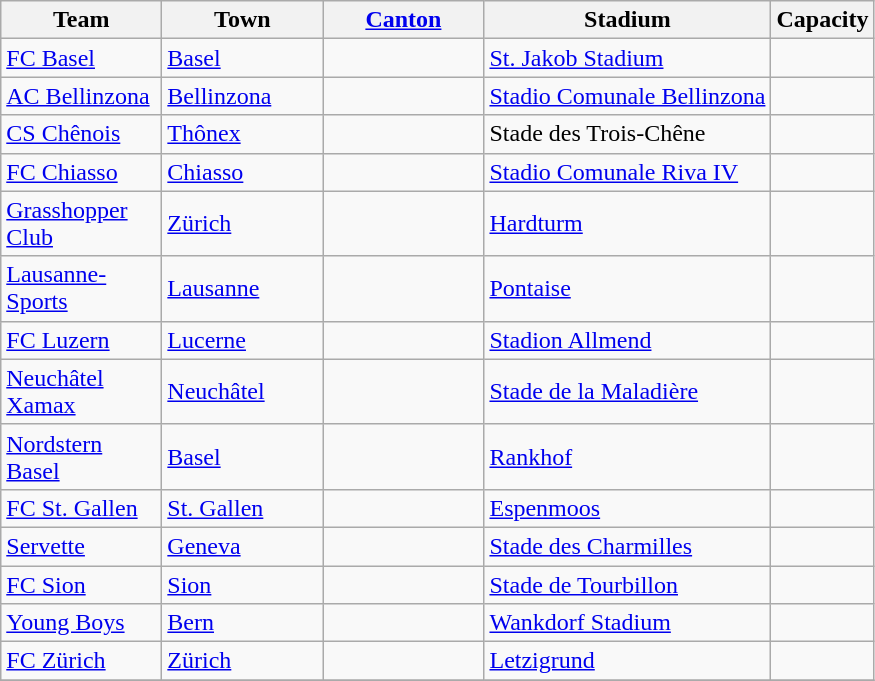<table class="wikitable sortable" style="text-align: left;">
<tr>
<th width="100">Team</th>
<th width="100">Town</th>
<th width="100"><a href='#'>Canton</a></th>
<th>Stadium</th>
<th>Capacity</th>
</tr>
<tr>
<td><a href='#'>FC Basel</a></td>
<td><a href='#'>Basel</a></td>
<td></td>
<td><a href='#'>St. Jakob Stadium</a></td>
<td></td>
</tr>
<tr>
<td><a href='#'>AC Bellinzona</a></td>
<td><a href='#'>Bellinzona</a></td>
<td></td>
<td><a href='#'>Stadio Comunale Bellinzona</a></td>
<td></td>
</tr>
<tr>
<td><a href='#'>CS Chênois</a></td>
<td><a href='#'>Thônex</a></td>
<td></td>
<td>Stade des Trois-Chêne</td>
<td></td>
</tr>
<tr>
<td><a href='#'>FC Chiasso</a></td>
<td><a href='#'>Chiasso</a></td>
<td></td>
<td><a href='#'>Stadio Comunale Riva IV</a></td>
<td></td>
</tr>
<tr>
<td><a href='#'>Grasshopper Club</a></td>
<td><a href='#'>Zürich</a></td>
<td></td>
<td><a href='#'>Hardturm</a></td>
<td></td>
</tr>
<tr>
<td><a href='#'>Lausanne-Sports</a></td>
<td><a href='#'>Lausanne</a></td>
<td></td>
<td><a href='#'>Pontaise</a></td>
<td></td>
</tr>
<tr>
<td><a href='#'>FC Luzern</a></td>
<td><a href='#'>Lucerne</a></td>
<td></td>
<td><a href='#'>Stadion Allmend</a></td>
<td></td>
</tr>
<tr>
<td><a href='#'>Neuchâtel Xamax</a></td>
<td><a href='#'>Neuchâtel</a></td>
<td></td>
<td><a href='#'>Stade de la Maladière</a></td>
<td></td>
</tr>
<tr>
<td><a href='#'>Nordstern Basel</a></td>
<td><a href='#'>Basel</a></td>
<td></td>
<td><a href='#'>Rankhof</a></td>
<td></td>
</tr>
<tr>
<td><a href='#'>FC St. Gallen</a></td>
<td><a href='#'>St. Gallen</a></td>
<td></td>
<td><a href='#'>Espenmoos</a></td>
<td></td>
</tr>
<tr>
<td><a href='#'>Servette</a></td>
<td><a href='#'>Geneva</a></td>
<td></td>
<td><a href='#'>Stade des Charmilles</a></td>
<td></td>
</tr>
<tr>
<td><a href='#'>FC Sion</a></td>
<td><a href='#'>Sion</a></td>
<td></td>
<td><a href='#'>Stade de Tourbillon</a></td>
<td></td>
</tr>
<tr>
<td><a href='#'>Young Boys</a></td>
<td><a href='#'>Bern</a></td>
<td></td>
<td><a href='#'>Wankdorf Stadium</a></td>
<td></td>
</tr>
<tr>
<td><a href='#'>FC Zürich</a></td>
<td><a href='#'>Zürich</a></td>
<td></td>
<td><a href='#'>Letzigrund</a></td>
<td></td>
</tr>
<tr>
</tr>
</table>
